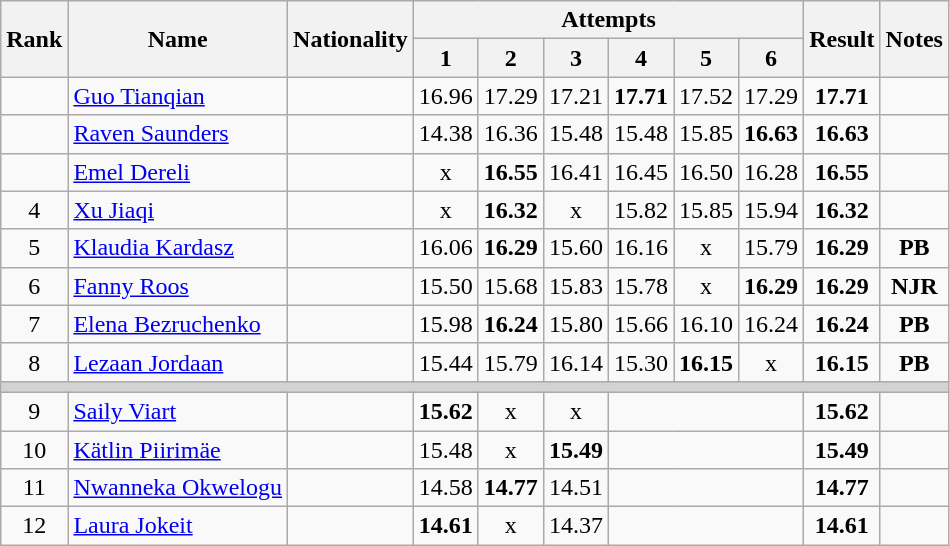<table class="wikitable sortable" style="text-align:center">
<tr>
<th rowspan=2>Rank</th>
<th rowspan=2>Name</th>
<th rowspan=2>Nationality</th>
<th colspan=6>Attempts</th>
<th rowspan=2>Result</th>
<th rowspan=2>Notes</th>
</tr>
<tr>
<th>1</th>
<th>2</th>
<th>3</th>
<th>4</th>
<th>5</th>
<th>6</th>
</tr>
<tr>
<td></td>
<td align=left><a href='#'>Guo Tianqian</a></td>
<td align=left></td>
<td>16.96</td>
<td>17.29</td>
<td>17.21</td>
<td><strong>17.71</strong></td>
<td>17.52</td>
<td>17.29</td>
<td><strong>17.71</strong></td>
<td></td>
</tr>
<tr>
<td></td>
<td align=left><a href='#'>Raven Saunders</a></td>
<td align=left></td>
<td>14.38</td>
<td>16.36</td>
<td>15.48</td>
<td>15.48</td>
<td>15.85</td>
<td><strong>16.63</strong></td>
<td><strong>16.63</strong></td>
<td></td>
</tr>
<tr>
<td></td>
<td align=left><a href='#'>Emel Dereli</a></td>
<td align=left></td>
<td>x</td>
<td><strong>16.55</strong></td>
<td>16.41</td>
<td>16.45</td>
<td>16.50</td>
<td>16.28</td>
<td><strong>16.55</strong></td>
<td></td>
</tr>
<tr>
<td>4</td>
<td align=left><a href='#'>Xu Jiaqi</a></td>
<td align=left></td>
<td>x</td>
<td><strong>16.32</strong></td>
<td>x</td>
<td>15.82</td>
<td>15.85</td>
<td>15.94</td>
<td><strong>16.32</strong></td>
<td></td>
</tr>
<tr>
<td>5</td>
<td align=left><a href='#'>Klaudia Kardasz</a></td>
<td align=left></td>
<td>16.06</td>
<td><strong>16.29</strong></td>
<td>15.60</td>
<td>16.16</td>
<td>x</td>
<td>15.79</td>
<td><strong>16.29</strong></td>
<td><strong>PB</strong></td>
</tr>
<tr>
<td>6</td>
<td align=left><a href='#'>Fanny Roos</a></td>
<td align=left></td>
<td>15.50</td>
<td>15.68</td>
<td>15.83</td>
<td>15.78</td>
<td>x</td>
<td><strong>16.29</strong></td>
<td><strong>16.29</strong></td>
<td><strong>NJR</strong></td>
</tr>
<tr>
<td>7</td>
<td align=left><a href='#'>Elena Bezruchenko</a></td>
<td align=left></td>
<td>15.98</td>
<td><strong>16.24</strong></td>
<td>15.80</td>
<td>15.66</td>
<td>16.10</td>
<td>16.24</td>
<td><strong>16.24</strong></td>
<td><strong>PB</strong></td>
</tr>
<tr>
<td>8</td>
<td align=left><a href='#'>Lezaan Jordaan</a></td>
<td align=left></td>
<td>15.44</td>
<td>15.79</td>
<td>16.14</td>
<td>15.30</td>
<td><strong>16.15</strong></td>
<td>x</td>
<td><strong>16.15</strong></td>
<td><strong>PB</strong></td>
</tr>
<tr>
<td colspan=11 bgcolor=lightgray></td>
</tr>
<tr>
<td>9</td>
<td align=left><a href='#'>Saily Viart</a></td>
<td align=left></td>
<td><strong>15.62</strong></td>
<td>x</td>
<td>x</td>
<td colspan=3></td>
<td><strong>15.62</strong></td>
<td></td>
</tr>
<tr>
<td>10</td>
<td align=left><a href='#'>Kätlin Piirimäe</a></td>
<td align=left></td>
<td>15.48</td>
<td>x</td>
<td><strong>15.49</strong></td>
<td colspan=3></td>
<td><strong>15.49</strong></td>
<td></td>
</tr>
<tr>
<td>11</td>
<td align=left><a href='#'>Nwanneka Okwelogu</a></td>
<td align=left></td>
<td>14.58</td>
<td><strong>14.77</strong></td>
<td>14.51</td>
<td colspan=3></td>
<td><strong>14.77</strong></td>
<td></td>
</tr>
<tr>
<td>12</td>
<td align=left><a href='#'>Laura Jokeit</a></td>
<td align=left></td>
<td><strong>14.61</strong></td>
<td>x</td>
<td>14.37</td>
<td colspan=3></td>
<td><strong>14.61</strong></td>
<td></td>
</tr>
</table>
